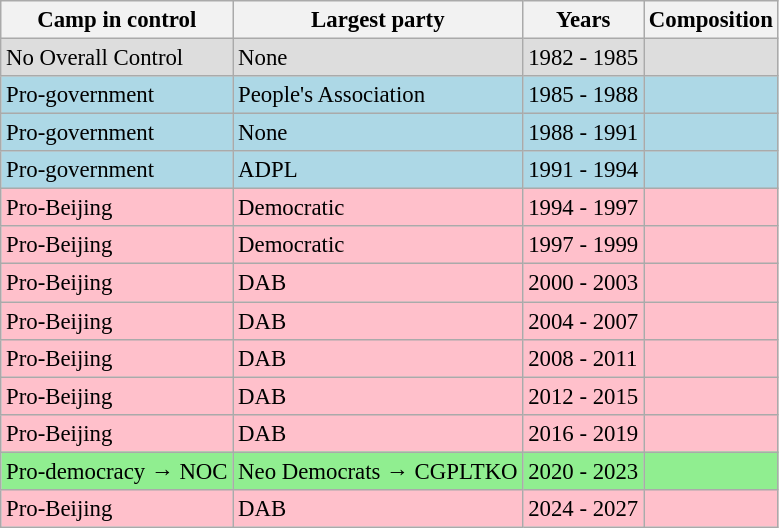<table class="wikitable" style="font-size: 95%;">
<tr>
<th>Camp in control</th>
<th>Largest party</th>
<th>Years</th>
<th>Composition</th>
</tr>
<tr ! style="background-color: #DDDDDD">
<td>No Overall Control</td>
<td>None</td>
<td>1982 - 1985</td>
<td></td>
</tr>
<tr ! style="background-color: LightBlue">
<td>Pro-government</td>
<td>People's Association</td>
<td>1985 - 1988</td>
<td></td>
</tr>
<tr ! style="background-color: LightBlue">
<td>Pro-government</td>
<td>None</td>
<td>1988 - 1991</td>
<td></td>
</tr>
<tr ! style="background-color: LightBlue">
<td>Pro-government</td>
<td>ADPL</td>
<td>1991 - 1994</td>
<td></td>
</tr>
<tr ! style="background-color: Pink">
<td>Pro-Beijing</td>
<td>Democratic</td>
<td>1994 - 1997</td>
<td></td>
</tr>
<tr ! style="background-color: Pink">
<td>Pro-Beijing</td>
<td>Democratic</td>
<td>1997 - 1999</td>
<td></td>
</tr>
<tr ! style="background-color: Pink">
<td>Pro-Beijing</td>
<td>DAB</td>
<td>2000 - 2003</td>
<td></td>
</tr>
<tr ! style="background-color: Pink">
<td>Pro-Beijing</td>
<td>DAB</td>
<td>2004 - 2007</td>
<td></td>
</tr>
<tr ! style="background-color: Pink">
<td>Pro-Beijing</td>
<td>DAB</td>
<td>2008 - 2011</td>
<td></td>
</tr>
<tr ! style="background-color: Pink">
<td>Pro-Beijing</td>
<td>DAB</td>
<td>2012 - 2015</td>
<td></td>
</tr>
<tr ! style="background-color: Pink">
<td>Pro-Beijing</td>
<td>DAB</td>
<td>2016 - 2019</td>
<td></td>
</tr>
<tr ! style="background-color: LightGreen">
<td>Pro-democracy → NOC</td>
<td>Neo Democrats → CGPLTKO</td>
<td>2020 - 2023</td>
<td></td>
</tr>
<tr ! style="background-color: Pink">
<td>Pro-Beijing</td>
<td>DAB</td>
<td>2024 - 2027</td>
<td></td>
</tr>
</table>
